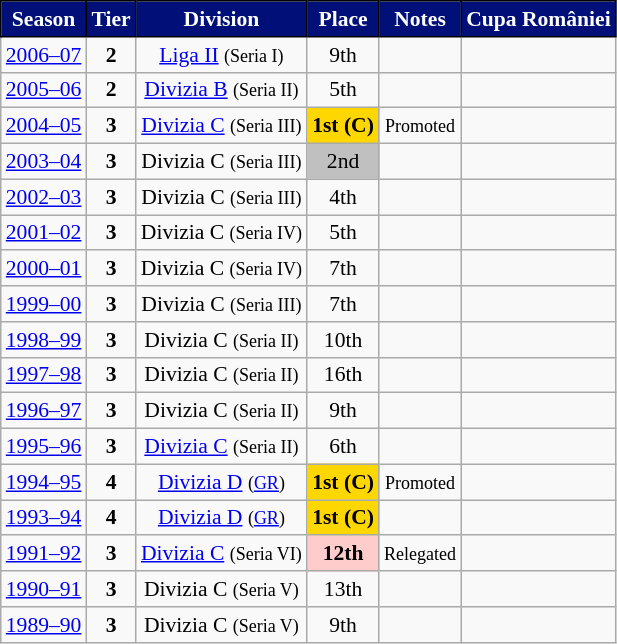<table class="wikitable" style="text-align:center; font-size:90%">
<tr>
<th style="background:#001078;color:#FFFFFF;border:1px solid #000000">Season</th>
<th style="background:#001078;color:#FFFFFF;border:1px solid #000000">Tier</th>
<th style="background:#001078;color:#FFFFFF;border:1px solid #000000">Division</th>
<th style="background:#001078;color:#FFFFFF;border:1px solid #000000">Place</th>
<th style="background:#001078;color:#FFFFFF;border:1px solid #000000">Notes</th>
<th style="background:#001078;color:#FFFFFF;border:1px solid #000000">Cupa României</th>
</tr>
<tr>
<td><a href='#'>2006–07</a></td>
<td><strong>2</strong></td>
<td><a href='#'>Liga II</a> <small>(Seria I)</small></td>
<td>9th</td>
<td></td>
<td></td>
</tr>
<tr>
<td><a href='#'>2005–06</a></td>
<td><strong>2</strong></td>
<td><a href='#'>Divizia B</a> <small>(Seria II)</small></td>
<td>5th</td>
<td></td>
<td></td>
</tr>
<tr>
<td><a href='#'>2004–05</a></td>
<td><strong>3</strong></td>
<td><a href='#'>Divizia C</a> <small>(Seria III)</small></td>
<td align=center bgcolor=gold><strong>1st (C)</strong></td>
<td><small>Promoted</small></td>
<td></td>
</tr>
<tr>
<td><a href='#'>2003–04</a></td>
<td><strong>3</strong></td>
<td>Divizia C <small>(Seria III)</small></td>
<td align=center bgcolor=silver>2nd</td>
<td></td>
<td></td>
</tr>
<tr>
<td><a href='#'>2002–03</a></td>
<td><strong>3</strong></td>
<td>Divizia C <small>(Seria III)</small></td>
<td>4th</td>
<td></td>
<td></td>
</tr>
<tr>
<td><a href='#'>2001–02</a></td>
<td><strong>3</strong></td>
<td>Divizia C <small>(Seria IV)</small></td>
<td>5th</td>
<td></td>
<td></td>
</tr>
<tr>
<td><a href='#'>2000–01</a></td>
<td><strong>3</strong></td>
<td>Divizia C <small>(Seria IV)</small></td>
<td>7th</td>
<td></td>
<td></td>
</tr>
<tr>
<td><a href='#'>1999–00</a></td>
<td><strong>3</strong></td>
<td>Divizia C <small>(Seria III)</small></td>
<td>7th</td>
<td></td>
<td></td>
</tr>
<tr>
<td><a href='#'>1998–99</a></td>
<td><strong>3</strong></td>
<td>Divizia C <small>(Seria II)</small></td>
<td>10th</td>
<td></td>
<td></td>
</tr>
<tr>
<td><a href='#'>1997–98</a></td>
<td><strong>3</strong></td>
<td>Divizia C <small>(Seria II)</small></td>
<td>16th</td>
<td></td>
<td></td>
</tr>
<tr>
<td><a href='#'>1996–97</a></td>
<td><strong>3</strong></td>
<td>Divizia C <small>(Seria II)</small></td>
<td>9th</td>
<td></td>
<td></td>
</tr>
<tr>
<td><a href='#'>1995–96</a></td>
<td><strong>3</strong></td>
<td><a href='#'>Divizia C</a> <small>(Seria II)</small></td>
<td>6th</td>
<td></td>
<td></td>
</tr>
<tr>
<td><a href='#'>1994–95</a></td>
<td><strong>4</strong></td>
<td><a href='#'>Divizia D</a> <small>(<a href='#'>GR</a>)</small></td>
<td align=center bgcolor=gold><strong>1st</strong> <strong>(C)</strong></td>
<td><small>Promoted</small></td>
<td></td>
</tr>
<tr>
<td><a href='#'>1993–94</a></td>
<td><strong>4</strong></td>
<td><a href='#'>Divizia D</a> <small>(<a href='#'>GR</a>)</small></td>
<td align=center bgcolor=gold><strong>1st</strong> <strong>(C)</strong></td>
<td></td>
<td></td>
</tr>
<tr>
<td><a href='#'>1991–92</a></td>
<td><strong>3</strong></td>
<td><a href='#'>Divizia C</a> <small>(Seria VI)</small></td>
<td align=center bgcolor=#FFCCCC><strong>12th</strong></td>
<td><small>Relegated</small></td>
<td></td>
</tr>
<tr>
<td><a href='#'>1990–91</a></td>
<td><strong>3</strong></td>
<td>Divizia C <small>(Seria V)</small></td>
<td>13th</td>
<td></td>
<td></td>
</tr>
<tr>
<td><a href='#'>1989–90</a></td>
<td><strong>3</strong></td>
<td>Divizia C <small>(Seria V)</small></td>
<td>9th</td>
<td></td>
<td></td>
</tr>
</table>
